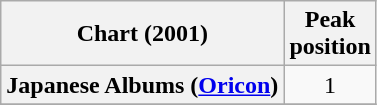<table class="wikitable plainrowheaders" style="text-align:center">
<tr>
<th scope="col">Chart (2001)</th>
<th scope="col">Peak<br>position</th>
</tr>
<tr>
<th scope="row">Japanese Albums (<a href='#'>Oricon</a>)</th>
<td>1</td>
</tr>
<tr>
</tr>
</table>
